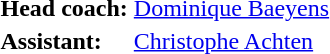<table>
<tr>
<td><strong>Head coach:</strong></td>
<td><a href='#'>Dominique Baeyens</a></td>
</tr>
<tr>
<td><strong>Assistant:</strong></td>
<td><a href='#'>Christophe Achten</a></td>
</tr>
</table>
